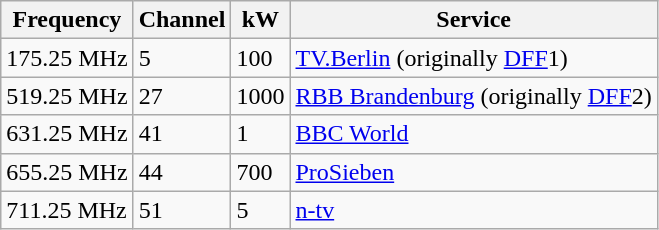<table class="wikitable sortable">
<tr>
<th>Frequency</th>
<th>Channel</th>
<th>kW</th>
<th>Service</th>
</tr>
<tr>
<td>175.25 MHz</td>
<td>5</td>
<td>100</td>
<td><a href='#'>TV.Berlin</a> (originally <a href='#'>DFF</a>1)</td>
</tr>
<tr>
<td>519.25 MHz</td>
<td>27</td>
<td>1000</td>
<td><a href='#'>RBB Brandenburg</a> (originally <a href='#'>DFF</a>2)</td>
</tr>
<tr>
<td>631.25 MHz</td>
<td>41</td>
<td>1</td>
<td><a href='#'>BBC World</a></td>
</tr>
<tr>
<td>655.25 MHz</td>
<td>44</td>
<td>700</td>
<td><a href='#'>ProSieben</a></td>
</tr>
<tr>
<td>711.25 MHz</td>
<td>51</td>
<td>5</td>
<td><a href='#'>n-tv</a></td>
</tr>
</table>
